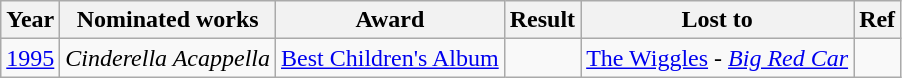<table class="wikitable">
<tr>
<th>Year</th>
<th>Nominated works</th>
<th>Award</th>
<th>Result</th>
<th>Lost to</th>
<th>Ref</th>
</tr>
<tr>
<td><a href='#'>1995</a></td>
<td><em>Cinderella Acappella</em></td>
<td><a href='#'> Best Children's Album</a></td>
<td></td>
<td><a href='#'>The Wiggles</a> - <em><a href='#'>Big Red Car</a></em></td>
<td></td>
</tr>
</table>
